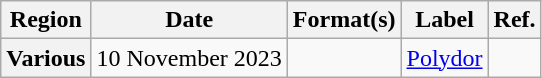<table class="wikitable plainrowheaders">
<tr>
<th scope="col">Region</th>
<th scope="col">Date</th>
<th scope="col">Format(s)</th>
<th scope="col">Label</th>
<th scope="col">Ref.</th>
</tr>
<tr>
<th scope="row">Various</th>
<td>10 November 2023</td>
<td></td>
<td><a href='#'>Polydor</a></td>
<td></td>
</tr>
</table>
